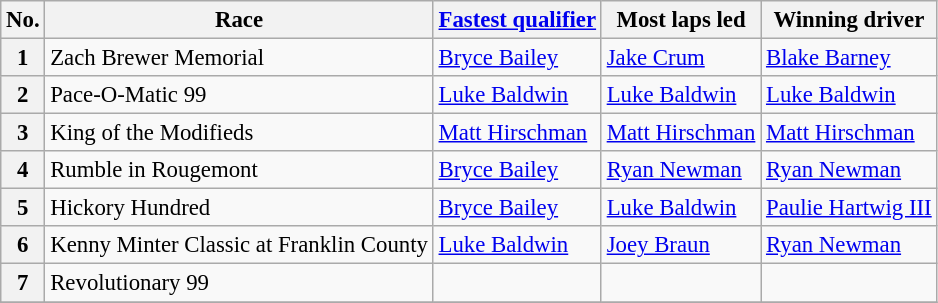<table class="wikitable sortable" style="font-size:95%">
<tr>
<th>No.</th>
<th>Race</th>
<th><a href='#'>Fastest qualifier</a></th>
<th>Most laps led</th>
<th>Winning driver</th>
</tr>
<tr>
<th>1</th>
<td>Zach Brewer Memorial</td>
<td><a href='#'>Bryce Bailey</a></td>
<td><a href='#'>Jake Crum</a></td>
<td><a href='#'>Blake Barney</a></td>
</tr>
<tr>
<th>2</th>
<td>Pace-O-Matic 99</td>
<td><a href='#'>Luke Baldwin</a></td>
<td><a href='#'>Luke Baldwin</a></td>
<td><a href='#'>Luke Baldwin</a></td>
</tr>
<tr>
<th>3</th>
<td>King of the Modifieds</td>
<td><a href='#'>Matt Hirschman</a></td>
<td><a href='#'>Matt Hirschman</a></td>
<td><a href='#'>Matt Hirschman</a></td>
</tr>
<tr>
<th>4</th>
<td>Rumble in Rougemont</td>
<td><a href='#'>Bryce Bailey</a></td>
<td><a href='#'>Ryan Newman</a></td>
<td><a href='#'>Ryan Newman</a></td>
</tr>
<tr>
<th>5</th>
<td>Hickory Hundred</td>
<td><a href='#'>Bryce Bailey</a></td>
<td><a href='#'>Luke Baldwin</a></td>
<td><a href='#'>Paulie Hartwig III</a></td>
</tr>
<tr>
<th>6</th>
<td>Kenny Minter Classic at Franklin County</td>
<td><a href='#'>Luke Baldwin</a></td>
<td><a href='#'>Joey Braun</a></td>
<td><a href='#'>Ryan Newman</a></td>
</tr>
<tr>
<th>7</th>
<td>Revolutionary 99</td>
<td></td>
<td></td>
<td></td>
</tr>
<tr>
</tr>
</table>
